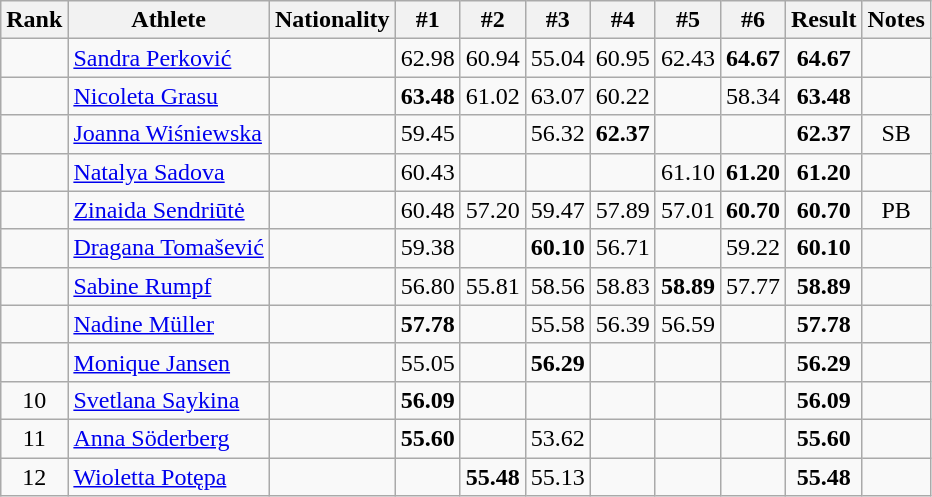<table class="wikitable sortable" style="text-align:center">
<tr>
<th>Rank</th>
<th>Athlete</th>
<th>Nationality</th>
<th>#1</th>
<th>#2</th>
<th>#3</th>
<th>#4</th>
<th>#5</th>
<th>#6</th>
<th>Result</th>
<th>Notes</th>
</tr>
<tr>
<td></td>
<td align="left"><a href='#'>Sandra Perković</a></td>
<td align=left></td>
<td>62.98</td>
<td>60.94</td>
<td>55.04</td>
<td>60.95</td>
<td>62.43</td>
<td><strong>64.67</strong></td>
<td><strong>64.67</strong></td>
<td></td>
</tr>
<tr>
<td></td>
<td align="left"><a href='#'>Nicoleta Grasu</a></td>
<td align=left></td>
<td><strong>63.48</strong></td>
<td>61.02</td>
<td>63.07</td>
<td>60.22</td>
<td></td>
<td>58.34</td>
<td><strong>63.48</strong></td>
<td></td>
</tr>
<tr>
<td></td>
<td align="left"><a href='#'>Joanna Wiśniewska</a></td>
<td align=left></td>
<td>59.45</td>
<td></td>
<td>56.32</td>
<td><strong>62.37</strong></td>
<td></td>
<td></td>
<td><strong>62.37</strong></td>
<td>SB</td>
</tr>
<tr>
<td></td>
<td align="left"><a href='#'>Natalya Sadova</a></td>
<td align=left></td>
<td>60.43</td>
<td></td>
<td></td>
<td></td>
<td>61.10</td>
<td><strong>61.20</strong></td>
<td><strong>61.20</strong></td>
<td></td>
</tr>
<tr>
<td></td>
<td align="left"><a href='#'>Zinaida Sendriūtė</a></td>
<td align=left></td>
<td>60.48</td>
<td>57.20</td>
<td>59.47</td>
<td>57.89</td>
<td>57.01</td>
<td><strong>60.70</strong></td>
<td><strong>60.70</strong></td>
<td>PB</td>
</tr>
<tr>
<td></td>
<td align="left"><a href='#'>Dragana Tomašević</a></td>
<td align=left></td>
<td>59.38</td>
<td></td>
<td><strong>60.10</strong></td>
<td>56.71</td>
<td></td>
<td>59.22</td>
<td><strong>60.10</strong></td>
<td></td>
</tr>
<tr>
<td></td>
<td align="left"><a href='#'>Sabine Rumpf</a></td>
<td align=left></td>
<td>56.80</td>
<td>55.81</td>
<td>58.56</td>
<td>58.83</td>
<td><strong>58.89</strong></td>
<td>57.77</td>
<td><strong>58.89</strong></td>
<td></td>
</tr>
<tr>
<td></td>
<td align="left"><a href='#'>Nadine Müller</a></td>
<td align=left></td>
<td><strong>57.78</strong></td>
<td></td>
<td>55.58</td>
<td>56.39</td>
<td>56.59</td>
<td></td>
<td><strong>57.78</strong></td>
<td></td>
</tr>
<tr>
<td></td>
<td align="left"><a href='#'>Monique Jansen</a></td>
<td align=left></td>
<td>55.05</td>
<td></td>
<td><strong>56.29</strong></td>
<td></td>
<td></td>
<td></td>
<td><strong>56.29</strong></td>
<td></td>
</tr>
<tr>
<td>10</td>
<td align="left"><a href='#'>Svetlana Saykina</a></td>
<td align=left></td>
<td><strong>56.09</strong></td>
<td></td>
<td></td>
<td></td>
<td></td>
<td></td>
<td><strong>56.09</strong></td>
<td></td>
</tr>
<tr>
<td>11</td>
<td align="left"><a href='#'>Anna Söderberg</a></td>
<td align=left></td>
<td><strong>55.60</strong></td>
<td></td>
<td>53.62</td>
<td></td>
<td></td>
<td></td>
<td><strong>55.60</strong></td>
<td></td>
</tr>
<tr>
<td>12</td>
<td align="left"><a href='#'>Wioletta Potępa</a></td>
<td align=left></td>
<td></td>
<td><strong>55.48</strong></td>
<td>55.13</td>
<td></td>
<td></td>
<td></td>
<td><strong>55.48</strong></td>
<td></td>
</tr>
</table>
